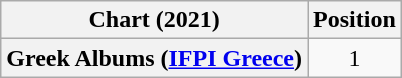<table class="wikitable plainrowheaders">
<tr>
<th scope="col">Chart (2021)</th>
<th scope="col">Position</th>
</tr>
<tr>
<th scope="row">Greek Albums (<a href='#'>IFPI Greece</a>)</th>
<td style="text-align:center;">1</td>
</tr>
</table>
